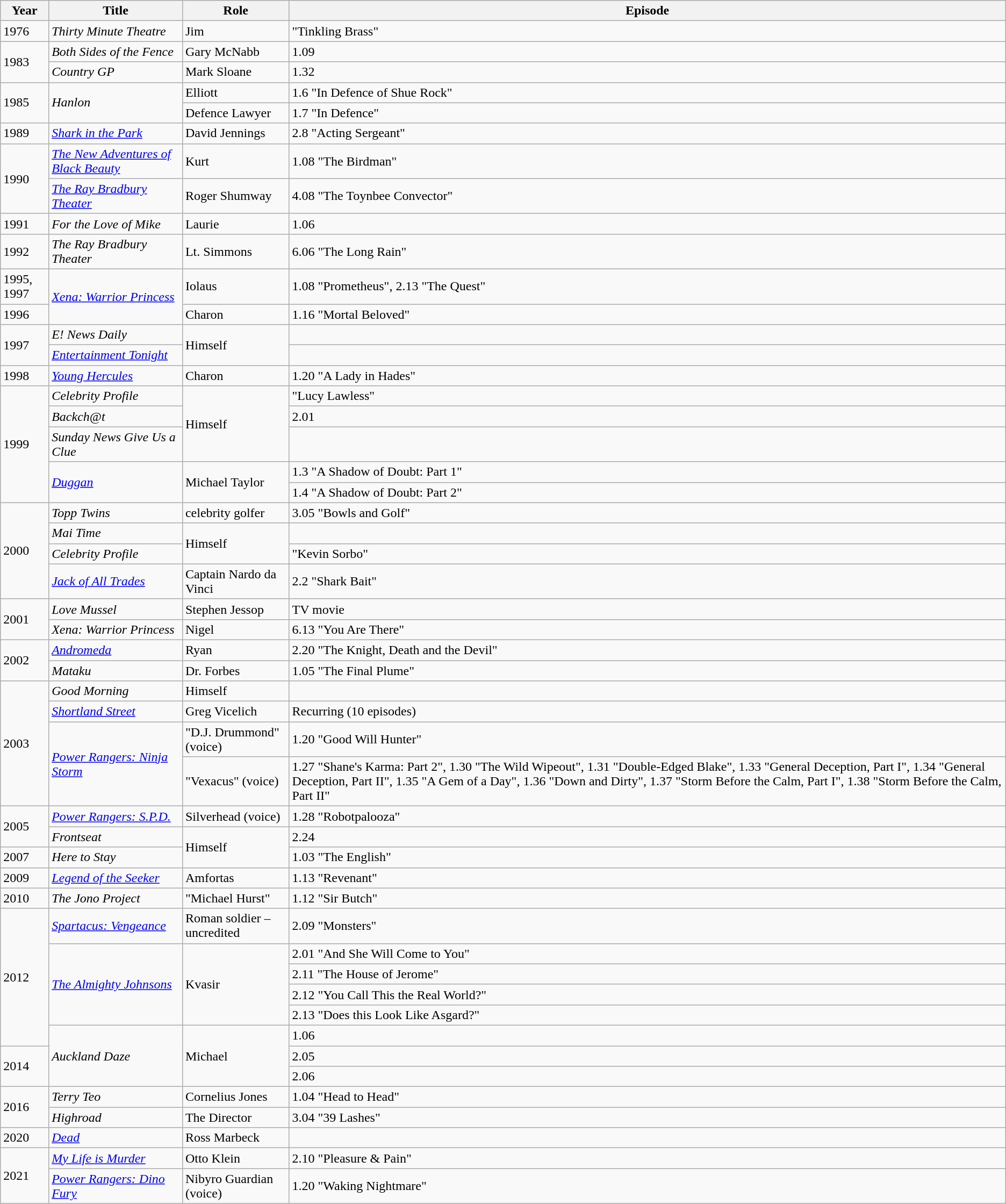<table class="wikitable">
<tr>
<th>Year</th>
<th>Title</th>
<th>Role</th>
<th>Episode</th>
</tr>
<tr>
<td>1976</td>
<td><em>Thirty Minute Theatre</em></td>
<td>Jim</td>
<td>"Tinkling Brass"</td>
</tr>
<tr>
<td rowspan="2">1983</td>
<td><em>Both Sides of the Fence</em></td>
<td>Gary McNabb</td>
<td>1.09</td>
</tr>
<tr>
<td><em>Country GP</em></td>
<td>Mark Sloane</td>
<td>1.32</td>
</tr>
<tr>
<td rowspan="2">1985</td>
<td rowspan="2"><em>Hanlon</em></td>
<td>Elliott</td>
<td>1.6 "In Defence of Shue Rock"</td>
</tr>
<tr>
<td>Defence Lawyer</td>
<td>1.7 "In Defence"</td>
</tr>
<tr>
<td>1989</td>
<td><em><a href='#'>Shark in the Park</a></em></td>
<td>David Jennings</td>
<td>2.8 "Acting Sergeant"</td>
</tr>
<tr>
<td rowspan="2">1990</td>
<td><em><a href='#'>The New Adventures of Black Beauty</a></em></td>
<td>Kurt</td>
<td>1.08 "The Birdman"</td>
</tr>
<tr>
<td><em><a href='#'>The Ray Bradbury Theater</a></em></td>
<td>Roger Shumway</td>
<td>4.08 "The Toynbee Convector"</td>
</tr>
<tr>
<td>1991</td>
<td><em>For the Love of Mike</em></td>
<td>Laurie</td>
<td>1.06</td>
</tr>
<tr>
<td>1992</td>
<td><em>The Ray Bradbury Theater</em></td>
<td>Lt. Simmons</td>
<td>6.06 "The Long Rain"</td>
</tr>
<tr>
<td>1995, 1997</td>
<td rowspan=2><em><a href='#'>Xena: Warrior Princess</a></em></td>
<td>Iolaus</td>
<td>1.08 "Prometheus", 2.13 "The Quest"</td>
</tr>
<tr>
<td>1996</td>
<td>Charon</td>
<td>1.16 "Mortal Beloved"</td>
</tr>
<tr>
<td rowspan="2">1997</td>
<td><em>E! News Daily</em></td>
<td rowspan="2">Himself</td>
<td></td>
</tr>
<tr>
<td><em><a href='#'>Entertainment Tonight</a></em></td>
<td></td>
</tr>
<tr>
<td>1998</td>
<td><em><a href='#'>Young Hercules</a></em></td>
<td>Charon</td>
<td>1.20 "A Lady in Hades"</td>
</tr>
<tr>
<td rowspan="5">1999</td>
<td><em>Celebrity Profile</em></td>
<td rowspan="3">Himself</td>
<td>"Lucy Lawless"</td>
</tr>
<tr>
<td><em>Backch@t</em></td>
<td>2.01</td>
</tr>
<tr>
<td><em>Sunday News Give Us a Clue</em></td>
<td></td>
</tr>
<tr>
<td rowspan="2"><em><a href='#'>Duggan</a></em></td>
<td rowspan="2">Michael Taylor</td>
<td>1.3 "A Shadow of Doubt: Part 1"</td>
</tr>
<tr>
<td>1.4 "A Shadow of Doubt: Part 2"</td>
</tr>
<tr>
<td rowspan="4">2000</td>
<td><em>Topp Twins</em></td>
<td>celebrity golfer</td>
<td>3.05 "Bowls and Golf"</td>
</tr>
<tr>
<td><em>Mai Time</em></td>
<td rowspan="2">Himself</td>
<td></td>
</tr>
<tr>
<td><em>Celebrity Profile</em></td>
<td>"Kevin Sorbo"</td>
</tr>
<tr>
<td><em><a href='#'>Jack of All Trades</a></em></td>
<td>Captain Nardo da Vinci</td>
<td>2.2 "Shark Bait"</td>
</tr>
<tr>
<td rowspan="2">2001</td>
<td><em>Love Mussel</em></td>
<td>Stephen Jessop</td>
<td>TV movie</td>
</tr>
<tr>
<td><em>Xena: Warrior Princess</em></td>
<td>Nigel</td>
<td>6.13 "You Are There"</td>
</tr>
<tr>
<td rowspan="2">2002</td>
<td><em><a href='#'>Andromeda</a></em></td>
<td>Ryan</td>
<td>2.20 "The Knight, Death and the Devil"</td>
</tr>
<tr>
<td><em>Mataku</em></td>
<td>Dr. Forbes</td>
<td>1.05 "The Final Plume"</td>
</tr>
<tr>
<td rowspan="4">2003</td>
<td><em>Good Morning</em></td>
<td>Himself</td>
<td></td>
</tr>
<tr>
<td><em><a href='#'>Shortland Street</a></em></td>
<td>Greg Vicelich</td>
<td>Recurring (10 episodes)</td>
</tr>
<tr>
<td rowspan="2"><em><a href='#'>Power Rangers: Ninja Storm</a></em></td>
<td>"D.J. Drummond" (voice)</td>
<td>1.20 "Good Will Hunter"</td>
</tr>
<tr>
<td>"Vexacus" (voice)</td>
<td>1.27 "Shane's Karma: Part 2", 1.30 "The Wild Wipeout", 1.31 "Double-Edged Blake", 1.33 "General Deception, Part I", 1.34 "General Deception, Part II", 1.35 "A Gem of a Day", 1.36 "Down and Dirty", 1.37 "Storm Before the Calm, Part I", 1.38 "Storm Before the Calm, Part II"</td>
</tr>
<tr>
<td rowspan="2">2005</td>
<td><em><a href='#'>Power Rangers: S.P.D.</a></em></td>
<td>Silverhead (voice)</td>
<td>1.28 "Robotpalooza"</td>
</tr>
<tr>
<td><em>Frontseat</em></td>
<td rowspan="2">Himself</td>
<td>2.24</td>
</tr>
<tr>
<td>2007</td>
<td><em>Here to Stay</em></td>
<td>1.03 "The English"</td>
</tr>
<tr>
<td>2009</td>
<td><em><a href='#'>Legend of the Seeker</a></em></td>
<td>Amfortas</td>
<td>1.13 "Revenant"</td>
</tr>
<tr>
<td>2010</td>
<td><em>The Jono Project</em></td>
<td>"Michael Hurst"</td>
<td>1.12 "Sir Butch"</td>
</tr>
<tr>
<td rowspan="6">2012</td>
<td><em><a href='#'>Spartacus: Vengeance</a></em></td>
<td>Roman soldier – uncredited</td>
<td>2.09 "Monsters"</td>
</tr>
<tr>
<td rowspan="4"><em><a href='#'>The Almighty Johnsons</a></em></td>
<td rowspan="4">Kvasir</td>
<td>2.01 "And She Will Come to You"</td>
</tr>
<tr>
<td>2.11 "The House of Jerome"</td>
</tr>
<tr>
<td>2.12 "You Call This the Real World?"</td>
</tr>
<tr>
<td>2.13 "Does this Look Like Asgard?"</td>
</tr>
<tr>
<td rowspan="3"><em>Auckland Daze</em></td>
<td rowspan="3">Michael</td>
<td>1.06</td>
</tr>
<tr>
<td rowspan="2">2014</td>
<td>2.05</td>
</tr>
<tr>
<td>2.06</td>
</tr>
<tr>
<td rowspan="2">2016</td>
<td><em>Terry Teo</em></td>
<td>Cornelius Jones</td>
<td>1.04 "Head to Head"</td>
</tr>
<tr>
<td><em>Highroad</em></td>
<td>The Director</td>
<td>3.04 "39 Lashes"</td>
</tr>
<tr>
<td>2020</td>
<td><em><a href='#'>Dead</a></em></td>
<td>Ross Marbeck</td>
<td></td>
</tr>
<tr>
<td rowspan="2">2021</td>
<td><em><a href='#'>My Life is Murder</a></em></td>
<td>Otto Klein</td>
<td>2.10 "Pleasure & Pain"</td>
</tr>
<tr>
<td><em><a href='#'>Power Rangers: Dino Fury</a></em></td>
<td>Nibyro Guardian (voice)</td>
<td>1.20 "Waking Nightmare"</td>
</tr>
</table>
